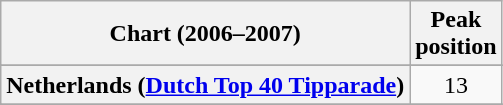<table class="wikitable sortable plainrowheaders" style="text-align:center">
<tr>
<th>Chart (2006–2007)</th>
<th>Peak<br>position</th>
</tr>
<tr>
</tr>
<tr>
</tr>
<tr>
<th scope="row">Netherlands (<a href='#'>Dutch Top 40 Tipparade</a>)</th>
<td align="center">13</td>
</tr>
<tr>
</tr>
<tr>
</tr>
</table>
